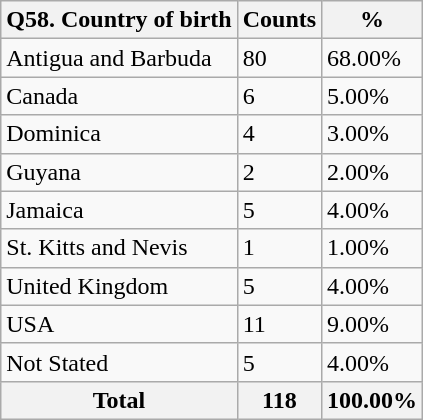<table class="wikitable sortable">
<tr>
<th>Q58. Country of birth</th>
<th>Counts</th>
<th>%</th>
</tr>
<tr>
<td>Antigua and Barbuda</td>
<td>80</td>
<td>68.00%</td>
</tr>
<tr>
<td>Canada</td>
<td>6</td>
<td>5.00%</td>
</tr>
<tr>
<td>Dominica</td>
<td>4</td>
<td>3.00%</td>
</tr>
<tr>
<td>Guyana</td>
<td>2</td>
<td>2.00%</td>
</tr>
<tr>
<td>Jamaica</td>
<td>5</td>
<td>4.00%</td>
</tr>
<tr>
<td>St. Kitts and Nevis</td>
<td>1</td>
<td>1.00%</td>
</tr>
<tr>
<td>United Kingdom</td>
<td>5</td>
<td>4.00%</td>
</tr>
<tr>
<td>USA</td>
<td>11</td>
<td>9.00%</td>
</tr>
<tr>
<td>Not Stated</td>
<td>5</td>
<td>4.00%</td>
</tr>
<tr>
<th>Total</th>
<th>118</th>
<th>100.00%</th>
</tr>
</table>
